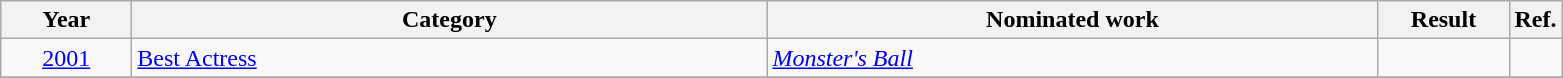<table class=wikitable>
<tr>
<th scope="col" style="width:5em;">Year</th>
<th scope="col" style="width:26em;">Category</th>
<th scope="col" style="width:25em;">Nominated work</th>
<th scope="col" style="width:5em;">Result</th>
<th>Ref.</th>
</tr>
<tr>
<td style="text-align:center;"><a href='#'>2001</a></td>
<td><a href='#'>Best Actress</a></td>
<td><em><a href='#'>Monster's Ball</a></em></td>
<td></td>
<td></td>
</tr>
<tr>
</tr>
</table>
